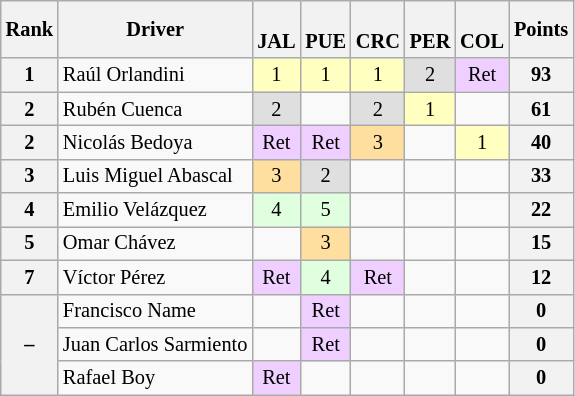<table class="wikitable" style="text-align:center; font-size: 85%;">
<tr>
<th>Rank</th>
<th>Driver</th>
<th><br>JAL</th>
<th><br>PUE</th>
<th><br>CRC</th>
<th><br>PER</th>
<th><br>COL</th>
<th>Points</th>
</tr>
<tr>
<th>1</th>
<td align=left> Raúl Orlandini</td>
<td style="background:#ffffbf;">1</td>
<td style="background:#ffffbf;">1</td>
<td style="background:#ffffbf;">1</td>
<td style="background:#dfdfdf;">2</td>
<td style="background:#efcfff;">Ret</td>
<th>93</th>
</tr>
<tr>
<th>2</th>
<td align=left> Rubén Cuenca</td>
<td style="background:#dfdfdf;">2</td>
<td></td>
<td style="background:#dfdfdf;">2</td>
<td style="background:#ffffbf;">1</td>
<td></td>
<th>61</th>
</tr>
<tr>
<th>2</th>
<td align=left> Nicolás Bedoya</td>
<td style="background:#efcfff;">Ret</td>
<td style="background:#efcfff;">Ret</td>
<td style="background:#ffdf9f;">3</td>
<td></td>
<td style="background:#ffffbf;">1</td>
<th>40</th>
</tr>
<tr>
<th>3</th>
<td align=left> Luis Miguel Abascal</td>
<td style="background:#ffdf9f;">3</td>
<td style="background:#dfdfdf;">2</td>
<td></td>
<td></td>
<td></td>
<th>33</th>
</tr>
<tr>
<th>4</th>
<td align=left> Emilio Velázquez</td>
<td style="background:#dfffdf;">4</td>
<td style="background:#dfffdf;">5</td>
<td></td>
<td></td>
<td></td>
<th>22</th>
</tr>
<tr>
<th>5</th>
<td align=left> Omar Chávez</td>
<td></td>
<td style="background:#ffdf9f;">3</td>
<td></td>
<td></td>
<td></td>
<th>15</th>
</tr>
<tr>
<th>7</th>
<td align=left> Víctor Pérez</td>
<td style="background:#efcfff;">Ret</td>
<td style="background:#dfffdf;">4</td>
<td style="background:#efcfff;">Ret</td>
<td></td>
<td></td>
<th>12</th>
</tr>
<tr>
<th rowspan=3>–</th>
<td align=left> Francisco Name</td>
<td></td>
<td style="background:#efcfff;">Ret</td>
<td></td>
<td></td>
<td></td>
<th>0</th>
</tr>
<tr>
<td align=left> Juan Carlos Sarmiento</td>
<td></td>
<td style="background:#efcfff;">Ret</td>
<td></td>
<td></td>
<td></td>
<th>0</th>
</tr>
<tr>
<td align=left> Rafael Boy</td>
<td style="background:#efcfff;">Ret</td>
<td></td>
<td></td>
<td></td>
<td></td>
<th>0</th>
</tr>
</table>
